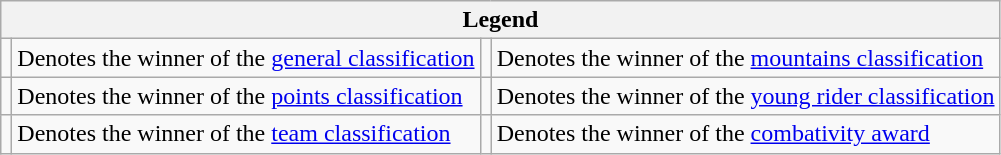<table class="wikitable noresize">
<tr>
<th colspan="4">Legend</th>
</tr>
<tr>
<td></td>
<td>Denotes the winner of the <a href='#'>general classification</a></td>
<td></td>
<td>Denotes the winner of the <a href='#'>mountains classification</a></td>
</tr>
<tr>
<td></td>
<td>Denotes the winner of the <a href='#'>points classification</a></td>
<td></td>
<td>Denotes the winner of the <a href='#'>young rider classification</a></td>
</tr>
<tr>
<td></td>
<td>Denotes the winner of the <a href='#'>team classification</a></td>
<td></td>
<td>Denotes the winner of the <a href='#'>combativity award</a></td>
</tr>
</table>
